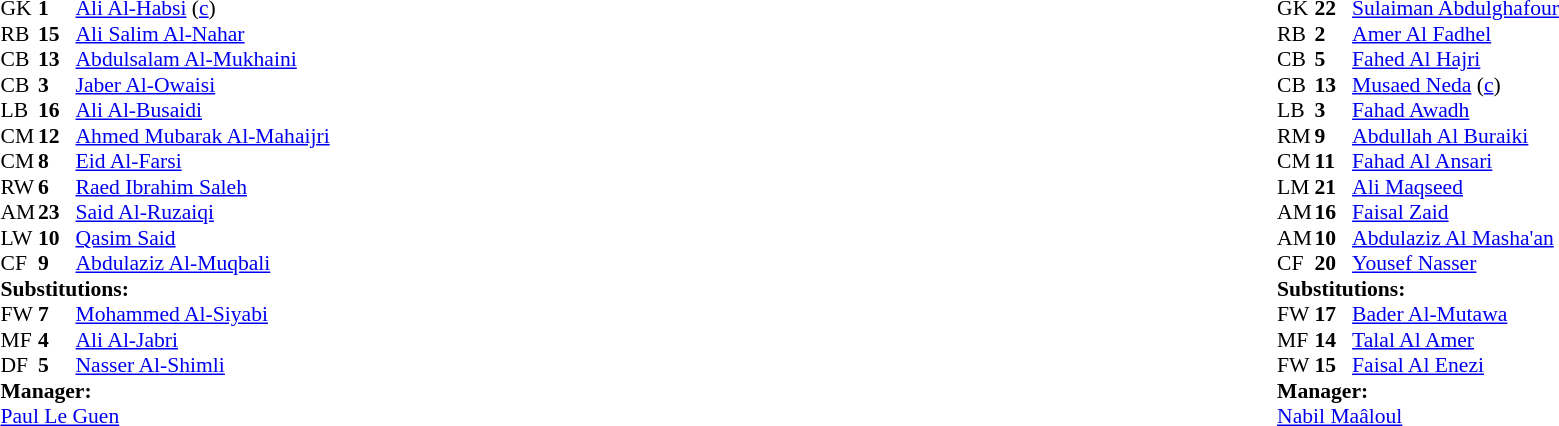<table width="100%">
<tr>
<td valign="top" width="40%"><br><table style="font-size:90%;" cellspacing="0" cellpadding="0">
<tr>
<th width="25"></th>
<th width="25"></th>
</tr>
<tr>
<td>GK</td>
<td><strong>1</strong></td>
<td><a href='#'>Ali Al-Habsi</a> (<a href='#'>c</a>)</td>
</tr>
<tr>
<td>RB</td>
<td><strong>15</strong></td>
<td><a href='#'>Ali Salim Al-Nahar</a></td>
</tr>
<tr>
<td>CB</td>
<td><strong>13</strong></td>
<td><a href='#'>Abdulsalam Al-Mukhaini</a></td>
<td></td>
</tr>
<tr>
<td>CB</td>
<td><strong>3</strong></td>
<td><a href='#'>Jaber Al-Owaisi</a></td>
</tr>
<tr>
<td>LB</td>
<td><strong>16</strong></td>
<td><a href='#'>Ali Al-Busaidi</a></td>
</tr>
<tr>
<td>CM</td>
<td><strong>12</strong></td>
<td><a href='#'>Ahmed Mubarak Al-Mahaijri</a></td>
</tr>
<tr>
<td>CM</td>
<td><strong>8</strong></td>
<td><a href='#'>Eid Al-Farsi</a></td>
</tr>
<tr>
<td>RW</td>
<td><strong>6</strong></td>
<td><a href='#'>Raed Ibrahim Saleh</a></td>
<td></td>
<td></td>
</tr>
<tr>
<td>AM</td>
<td><strong>23</strong></td>
<td><a href='#'>Said Al-Ruzaiqi</a></td>
<td></td>
<td></td>
</tr>
<tr>
<td>LW</td>
<td><strong>10</strong></td>
<td><a href='#'>Qasim Said</a></td>
<td></td>
<td></td>
</tr>
<tr>
<td>CF</td>
<td><strong>9</strong></td>
<td><a href='#'>Abdulaziz Al-Muqbali</a></td>
</tr>
<tr>
<td colspan=3><strong>Substitutions:</strong></td>
</tr>
<tr>
<td>FW</td>
<td><strong>7</strong></td>
<td><a href='#'>Mohammed Al-Siyabi</a></td>
<td></td>
<td></td>
</tr>
<tr>
<td>MF</td>
<td><strong>4</strong></td>
<td><a href='#'>Ali Al-Jabri</a></td>
<td></td>
<td></td>
</tr>
<tr>
<td>DF</td>
<td><strong>5</strong></td>
<td><a href='#'>Nasser Al-Shimli</a></td>
<td></td>
<td></td>
</tr>
<tr>
<td colspan=3><strong>Manager:</strong></td>
</tr>
<tr>
<td colspan=4> <a href='#'>Paul Le Guen</a></td>
</tr>
</table>
</td>
<td valign="top"></td>
<td valign="top" width="50%"><br><table style="font-size:90%;" cellspacing="0" cellpadding="0" align="center">
<tr>
<th width=25></th>
<th width=25></th>
</tr>
<tr>
<td>GK</td>
<td><strong>22</strong></td>
<td><a href='#'>Sulaiman Abdulghafour</a></td>
</tr>
<tr>
<td>RB</td>
<td><strong>2</strong></td>
<td><a href='#'>Amer Al Fadhel</a></td>
</tr>
<tr>
<td>CB</td>
<td><strong>5</strong></td>
<td><a href='#'>Fahed Al Hajri</a></td>
</tr>
<tr>
<td>CB</td>
<td><strong>13</strong></td>
<td><a href='#'>Musaed Neda</a> (<a href='#'>c</a>)</td>
</tr>
<tr>
<td>LB</td>
<td><strong>3</strong></td>
<td><a href='#'>Fahad Awadh</a></td>
</tr>
<tr>
<td>RM</td>
<td><strong>9</strong></td>
<td><a href='#'>Abdullah Al Buraiki</a></td>
</tr>
<tr>
<td>CM</td>
<td><strong>11</strong></td>
<td><a href='#'>Fahad Al Ansari</a></td>
<td></td>
<td></td>
</tr>
<tr>
<td>LM</td>
<td><strong>21</strong></td>
<td><a href='#'>Ali Maqseed</a></td>
</tr>
<tr>
<td>AM</td>
<td><strong>16</strong></td>
<td><a href='#'>Faisal Zaid</a></td>
<td></td>
<td></td>
</tr>
<tr>
<td>AM</td>
<td><strong>10</strong></td>
<td><a href='#'>Abdulaziz Al Masha'an</a></td>
<td></td>
<td></td>
</tr>
<tr>
<td>CF</td>
<td><strong>20</strong></td>
<td><a href='#'>Yousef Nasser</a></td>
</tr>
<tr>
<td colspan=3><strong>Substitutions:</strong></td>
</tr>
<tr>
<td>FW</td>
<td><strong>17</strong></td>
<td><a href='#'>Bader Al-Mutawa</a></td>
<td></td>
<td></td>
</tr>
<tr>
<td>MF</td>
<td><strong>14</strong></td>
<td><a href='#'>Talal Al Amer</a></td>
<td></td>
<td></td>
</tr>
<tr>
<td>FW</td>
<td><strong>15</strong></td>
<td><a href='#'>Faisal Al Enezi</a></td>
<td></td>
<td></td>
</tr>
<tr>
<td colspan=3><strong>Manager:</strong></td>
</tr>
<tr>
<td colspan=4> <a href='#'>Nabil Maâloul</a></td>
</tr>
</table>
</td>
</tr>
</table>
